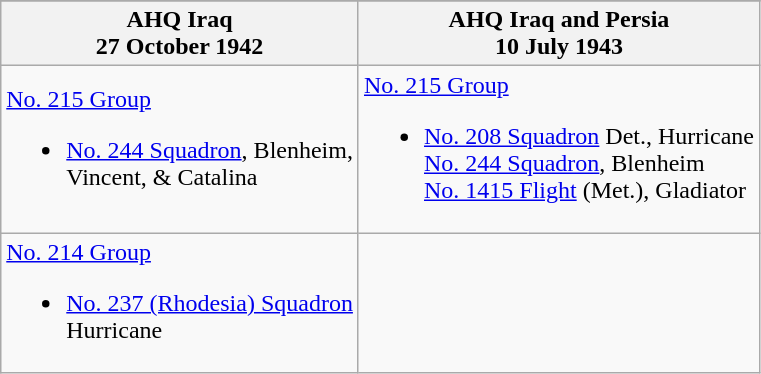<table class="wikitable">
<tr>
</tr>
<tr>
<th>AHQ Iraq <br>27 October 1942</th>
<th>AHQ Iraq and Persia<br>10 July 1943</th>
</tr>
<tr>
<td><a href='#'>No. 215 Group</a><br><ul><li><a href='#'>No. 244 Squadron</a>, Blenheim,<br>Vincent, & Catalina</li></ul></td>
<td><a href='#'>No. 215 Group</a><br><ul><li><a href='#'>No. 208 Squadron</a> Det., Hurricane<br><a href='#'>No. 244 Squadron</a>, Blenheim<br><a href='#'>No. 1415 Flight</a> (Met.), Gladiator</li></ul></td>
</tr>
<tr>
<td><a href='#'>No. 214 Group</a><br><ul><li><a href='#'>No. 237 (Rhodesia) Squadron</a><br> Hurricane</li></ul></td>
<td></td>
</tr>
</table>
